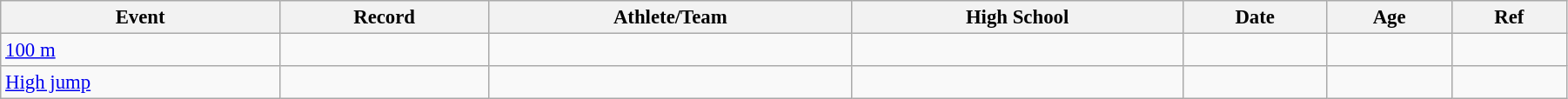<table class="wikitable" style="font-size:95%; width: 95%;">
<tr>
<th>Event</th>
<th>Record</th>
<th>Athlete/Team</th>
<th>High School</th>
<th>Date</th>
<th>Age</th>
<th>Ref</th>
</tr>
<tr>
<td><a href='#'>100 m</a></td>
<td></td>
<td></td>
<td></td>
<td></td>
<td></td>
<td></td>
</tr>
<tr>
<td><a href='#'>High jump</a></td>
<td></td>
<td></td>
<td></td>
<td></td>
<td></td>
<td></td>
</tr>
</table>
